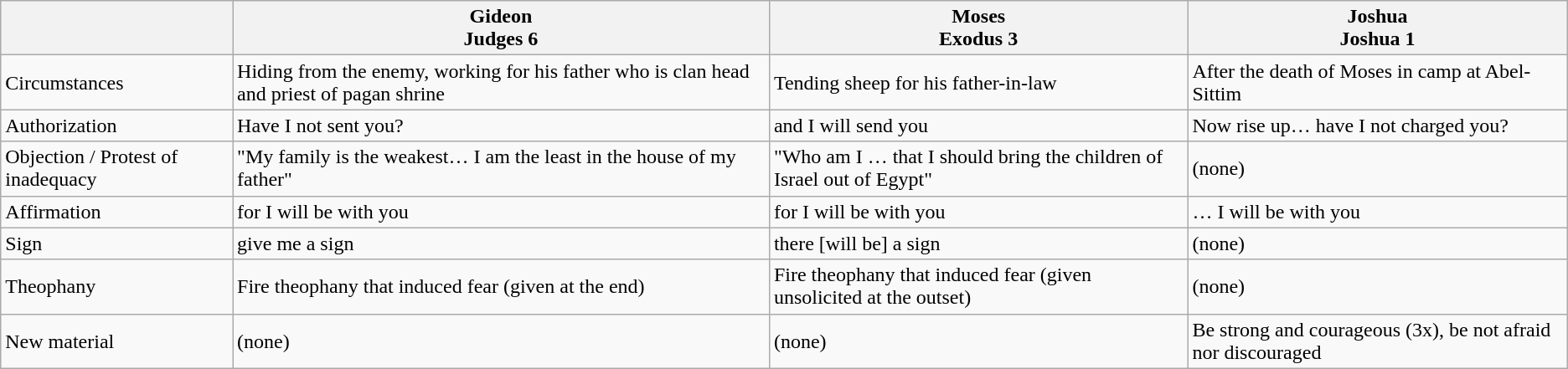<table class=wikitable>
<tr>
<th></th>
<th>Gideon<br>Judges 6</th>
<th>Moses<br>Exodus 3</th>
<th>Joshua<br>Joshua 1</th>
</tr>
<tr>
<td>Circumstances</td>
<td>Hiding from the enemy, working for his father who is clan head and priest of pagan shrine</td>
<td>Tending sheep for his father-in-law</td>
<td>After the death of Moses in camp at Abel-Sittim</td>
</tr>
<tr>
<td>Authorization</td>
<td>Have I not sent you?</td>
<td>and I will send you</td>
<td>Now rise up… have I not charged you?</td>
</tr>
<tr>
<td>Objection / Protest of inadequacy</td>
<td>"My family is the weakest… I am the least in the house of my father"</td>
<td>"Who am I … that I should bring the children of Israel out of Egypt"</td>
<td>(none)</td>
</tr>
<tr>
<td>Affirmation</td>
<td>for I will be with you</td>
<td>for I will be with you</td>
<td>… I will be with you</td>
</tr>
<tr>
<td>Sign</td>
<td>give me a sign</td>
<td>there [will be] a sign</td>
<td>(none)</td>
</tr>
<tr>
<td>Theophany</td>
<td>Fire theophany that induced fear (given at the end)</td>
<td>Fire theophany that induced fear (given unsolicited at the outset)</td>
<td>(none)</td>
</tr>
<tr>
<td>New material</td>
<td>(none)</td>
<td>(none)</td>
<td>Be strong and courageous (3x), be not afraid nor discouraged</td>
</tr>
</table>
